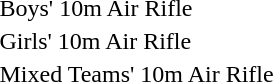<table>
<tr>
<td>Boys' 10m Air Rifle<br></td>
<td></td>
<td></td>
<td></td>
</tr>
<tr>
<td>Girls' 10m Air Rifle<br></td>
<td></td>
<td></td>
<td></td>
</tr>
<tr>
<td>Mixed Teams' 10m Air Rifle<br></td>
<td><br></td>
<td><br></td>
<td> <br> </td>
</tr>
</table>
